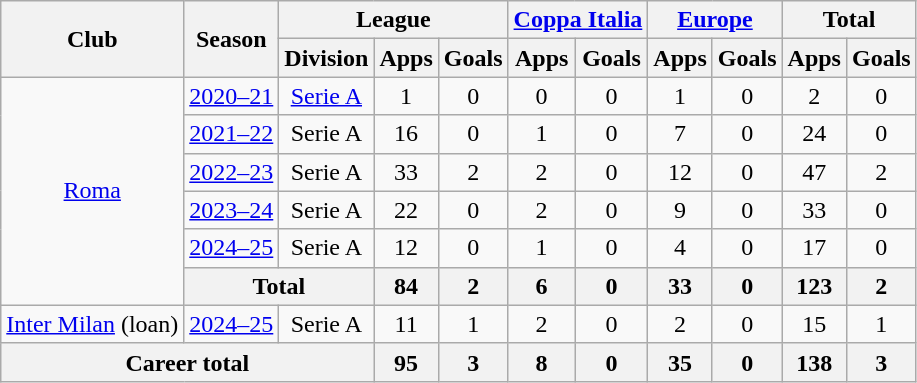<table class="wikitable" style="text-align:center">
<tr>
<th rowspan="2">Club</th>
<th rowspan="2">Season</th>
<th colspan="3">League</th>
<th colspan="2"><a href='#'>Coppa Italia</a></th>
<th colspan="2"><a href='#'>Europe</a></th>
<th colspan="2">Total</th>
</tr>
<tr>
<th>Division</th>
<th>Apps</th>
<th>Goals</th>
<th>Apps</th>
<th>Goals</th>
<th>Apps</th>
<th>Goals</th>
<th>Apps</th>
<th>Goals</th>
</tr>
<tr>
<td rowspan="6"><a href='#'>Roma</a></td>
<td><a href='#'>2020–21</a></td>
<td><a href='#'>Serie A</a></td>
<td>1</td>
<td>0</td>
<td>0</td>
<td>0</td>
<td>1</td>
<td>0</td>
<td>2</td>
<td>0</td>
</tr>
<tr>
<td><a href='#'>2021–22</a></td>
<td>Serie A</td>
<td>16</td>
<td>0</td>
<td>1</td>
<td>0</td>
<td>7</td>
<td>0</td>
<td>24</td>
<td>0</td>
</tr>
<tr>
<td><a href='#'>2022–23</a></td>
<td>Serie A</td>
<td>33</td>
<td>2</td>
<td>2</td>
<td>0</td>
<td>12</td>
<td>0</td>
<td>47</td>
<td>2</td>
</tr>
<tr>
<td><a href='#'>2023–24</a></td>
<td>Serie A</td>
<td>22</td>
<td>0</td>
<td>2</td>
<td>0</td>
<td>9</td>
<td>0</td>
<td>33</td>
<td>0</td>
</tr>
<tr>
<td><a href='#'>2024–25</a></td>
<td>Serie A</td>
<td>12</td>
<td>0</td>
<td>1</td>
<td>0</td>
<td>4</td>
<td>0</td>
<td>17</td>
<td>0</td>
</tr>
<tr>
<th colspan="2">Total</th>
<th>84</th>
<th>2</th>
<th>6</th>
<th>0</th>
<th>33</th>
<th>0</th>
<th>123</th>
<th>2</th>
</tr>
<tr>
<td><a href='#'>Inter Milan</a> (loan)</td>
<td><a href='#'>2024–25</a></td>
<td>Serie A</td>
<td>11</td>
<td>1</td>
<td>2</td>
<td>0</td>
<td>2</td>
<td>0</td>
<td>15</td>
<td>1</td>
</tr>
<tr>
<th colspan="3">Career total</th>
<th>95</th>
<th>3</th>
<th>8</th>
<th>0</th>
<th>35</th>
<th>0</th>
<th>138</th>
<th>3</th>
</tr>
</table>
